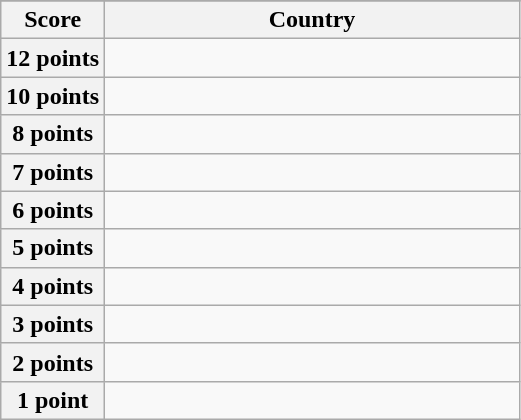<table class="wikitable">
<tr>
</tr>
<tr>
<th scope="col" width="20%">Score</th>
<th scope="col">Country</th>
</tr>
<tr>
<th scope="row">12 points</th>
<td></td>
</tr>
<tr>
<th scope="row">10 points</th>
<td></td>
</tr>
<tr>
<th scope="row">8 points</th>
<td></td>
</tr>
<tr>
<th scope="row">7 points</th>
<td></td>
</tr>
<tr>
<th scope="row">6 points</th>
<td></td>
</tr>
<tr>
<th scope="row">5 points</th>
<td></td>
</tr>
<tr>
<th scope="row">4 points</th>
<td></td>
</tr>
<tr>
<th scope="row">3 points</th>
<td></td>
</tr>
<tr>
<th scope="row">2 points</th>
<td></td>
</tr>
<tr>
<th scope="row">1 point</th>
<td></td>
</tr>
</table>
